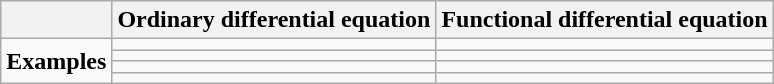<table class="wikitable" style="margin-left: auto; margin-right: auto; border: none;">
<tr>
<th></th>
<th>Ordinary differential equation</th>
<th>Functional differential equation</th>
</tr>
<tr>
<td rowspan="4"><strong>Examples</strong></td>
<td></td>
<td></td>
</tr>
<tr>
<td></td>
<td></td>
</tr>
<tr>
<td></td>
<td></td>
</tr>
<tr>
<td></td>
<td></td>
</tr>
</table>
